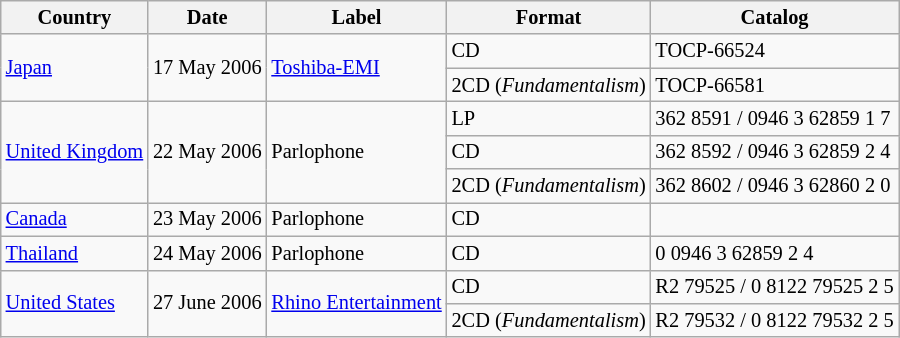<table class="wikitable" style="font-size: 85%">
<tr>
<th>Country</th>
<th>Date</th>
<th>Label</th>
<th>Format</th>
<th>Catalog</th>
</tr>
<tr>
<td rowspan="2"><a href='#'>Japan</a></td>
<td rowspan="2">17 May 2006</td>
<td rowspan="2"><a href='#'>Toshiba-EMI</a></td>
<td>CD</td>
<td>TOCP-66524</td>
</tr>
<tr>
<td>2CD (<em>Fundamentalism</em>)</td>
<td>TOCP-66581</td>
</tr>
<tr>
<td rowspan="3"><a href='#'>United Kingdom</a></td>
<td rowspan="3">22 May 2006</td>
<td rowspan="3">Parlophone</td>
<td>LP</td>
<td>362 8591 / 0946 3 62859 1 7</td>
</tr>
<tr>
<td>CD</td>
<td>362 8592 / 0946 3 62859 2 4</td>
</tr>
<tr>
<td>2CD (<em>Fundamentalism</em>)</td>
<td>362 8602 / 0946 3 62860 2 0</td>
</tr>
<tr>
<td><a href='#'>Canada</a></td>
<td>23 May 2006</td>
<td>Parlophone</td>
<td>CD</td>
<td></td>
</tr>
<tr>
<td><a href='#'>Thailand</a></td>
<td>24 May 2006</td>
<td>Parlophone</td>
<td>CD</td>
<td>0 0946 3 62859 2 4</td>
</tr>
<tr>
<td rowspan="2"><a href='#'>United States</a></td>
<td rowspan="2">27 June 2006</td>
<td rowspan="2"><a href='#'>Rhino Entertainment</a></td>
<td>CD</td>
<td>R2 79525 / 0 8122 79525 2 5</td>
</tr>
<tr>
<td>2CD (<em>Fundamentalism</em>)</td>
<td>R2 79532 / 0 8122 79532 2 5</td>
</tr>
</table>
